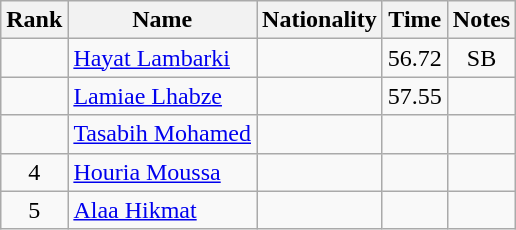<table class="wikitable sortable" style="text-align:center">
<tr>
<th>Rank</th>
<th>Name</th>
<th>Nationality</th>
<th>Time</th>
<th>Notes</th>
</tr>
<tr>
<td></td>
<td align=left><a href='#'>Hayat Lambarki</a></td>
<td align=left></td>
<td>56.72</td>
<td>SB</td>
</tr>
<tr>
<td></td>
<td align=left><a href='#'>Lamiae Lhabze</a></td>
<td align=left></td>
<td>57.55</td>
<td></td>
</tr>
<tr>
<td></td>
<td align=left><a href='#'>Tasabih Mohamed</a></td>
<td align=left></td>
<td></td>
<td></td>
</tr>
<tr>
<td>4</td>
<td align=left><a href='#'>Houria Moussa</a></td>
<td align=left></td>
<td></td>
<td></td>
</tr>
<tr>
<td>5</td>
<td align=left><a href='#'>Alaa Hikmat</a></td>
<td align=left></td>
<td></td>
<td></td>
</tr>
</table>
